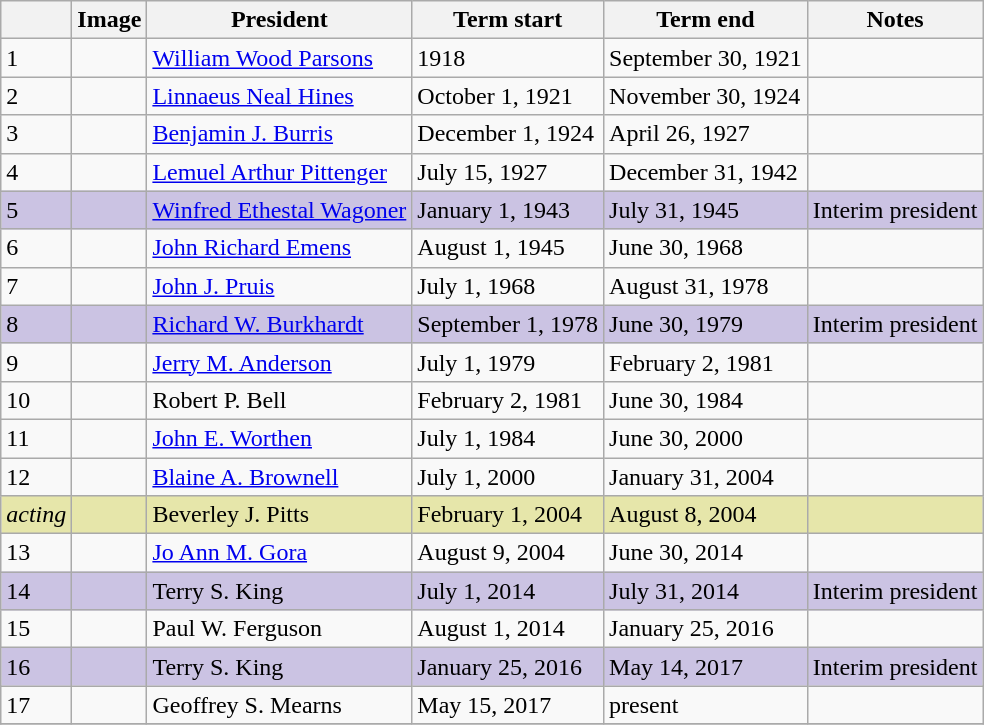<table class="wikitable">
<tr>
<th></th>
<th>Image</th>
<th>President</th>
<th>Term start</th>
<th>Term end</th>
<th>Notes</th>
</tr>
<tr>
<td>1</td>
<td></td>
<td><a href='#'>William Wood Parsons</a></td>
<td>1918</td>
<td>September 30, 1921</td>
<td></td>
</tr>
<tr>
<td>2</td>
<td></td>
<td><a href='#'>Linnaeus Neal Hines</a></td>
<td>October 1, 1921</td>
<td>November 30, 1924</td>
<td></td>
</tr>
<tr>
<td>3</td>
<td></td>
<td><a href='#'>Benjamin J. Burris</a></td>
<td>December 1, 1924</td>
<td>April 26, 1927</td>
<td></td>
</tr>
<tr>
<td>4</td>
<td></td>
<td><a href='#'>Lemuel Arthur Pittenger</a></td>
<td>July 15, 1927</td>
<td>December 31, 1942</td>
<td></td>
</tr>
<tr bgcolor="#cbc3e3">
<td>5</td>
<td></td>
<td><a href='#'>Winfred Ethestal Wagoner</a></td>
<td>January 1, 1943</td>
<td>July 31, 1945</td>
<td>Interim president</td>
</tr>
<tr>
<td>6</td>
<td></td>
<td><a href='#'>John Richard Emens</a></td>
<td>August 1, 1945</td>
<td>June 30, 1968</td>
<td></td>
</tr>
<tr>
<td>7</td>
<td></td>
<td><a href='#'>John J. Pruis</a></td>
<td>July 1, 1968</td>
<td>August 31, 1978</td>
<td></td>
</tr>
<tr bgcolor="#cbc3e3">
<td>8</td>
<td></td>
<td><a href='#'>Richard W. Burkhardt</a></td>
<td>September 1, 1978</td>
<td>June 30, 1979</td>
<td>Interim president</td>
</tr>
<tr>
<td>9</td>
<td></td>
<td><a href='#'>Jerry M. Anderson</a></td>
<td>July 1, 1979</td>
<td>February 2, 1981</td>
<td></td>
</tr>
<tr>
<td>10</td>
<td></td>
<td>Robert P. Bell</td>
<td>February 2, 1981</td>
<td>June 30, 1984</td>
<td></td>
</tr>
<tr>
<td>11</td>
<td></td>
<td><a href='#'>John E. Worthen</a></td>
<td>July 1, 1984</td>
<td>June 30, 2000</td>
<td></td>
</tr>
<tr>
<td>12</td>
<td></td>
<td><a href='#'>Blaine A. Brownell</a></td>
<td>July 1, 2000</td>
<td>January 31, 2004</td>
<td></td>
</tr>
<tr bgcolor="#e6e6aa">
<td><em>acting</em></td>
<td></td>
<td>Beverley J. Pitts</td>
<td>February 1, 2004</td>
<td>August 8, 2004</td>
<td></td>
</tr>
<tr>
<td>13</td>
<td></td>
<td><a href='#'>Jo Ann M. Gora</a></td>
<td>August 9, 2004</td>
<td>June 30, 2014</td>
<td></td>
</tr>
<tr bgcolor="#cbc3e3">
<td>14</td>
<td></td>
<td>Terry S. King</td>
<td>July 1, 2014</td>
<td>July 31, 2014</td>
<td>Interim president</td>
</tr>
<tr>
<td>15</td>
<td></td>
<td>Paul W. Ferguson</td>
<td>August 1, 2014</td>
<td>January 25, 2016</td>
<td></td>
</tr>
<tr bgcolor="#cbc3e3">
<td>16</td>
<td></td>
<td>Terry S. King</td>
<td>January 25, 2016</td>
<td>May 14, 2017</td>
<td>Interim president</td>
</tr>
<tr>
<td>17</td>
<td></td>
<td>Geoffrey S. Mearns</td>
<td>May 15, 2017</td>
<td>present</td>
<td></td>
</tr>
<tr>
</tr>
</table>
